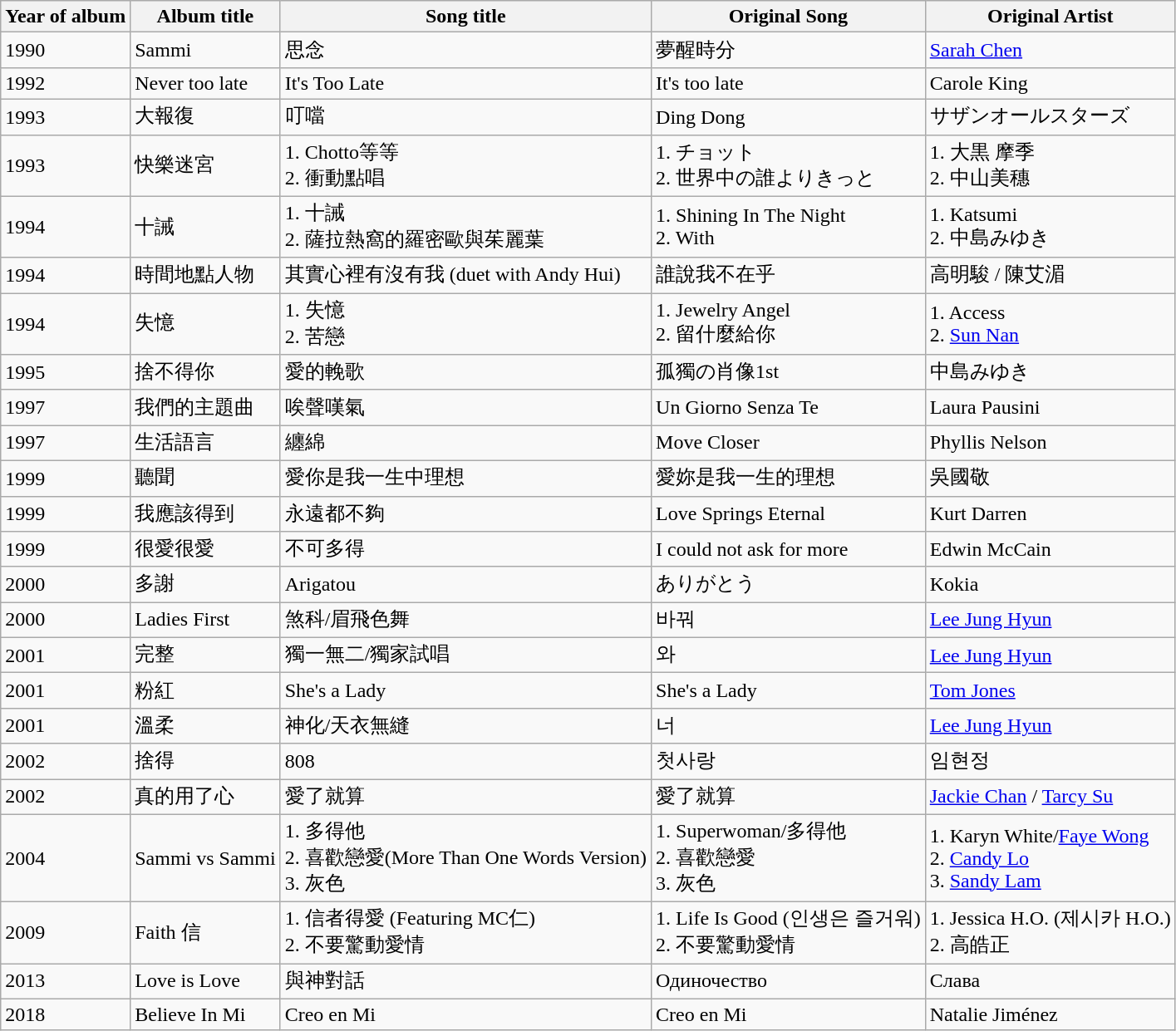<table class="wikitable plainrowheaders sortable">
<tr>
<th>Year of album</th>
<th>Album title</th>
<th>Song title</th>
<th>Original Song</th>
<th>Original Artist</th>
</tr>
<tr>
<td>1990</td>
<td>Sammi</td>
<td>思念</td>
<td>夢醒時分</td>
<td><a href='#'>Sarah Chen</a></td>
</tr>
<tr>
<td>1992</td>
<td>Never too late</td>
<td>It's Too Late</td>
<td>It's too late</td>
<td>Carole King</td>
</tr>
<tr>
<td>1993</td>
<td>大報復</td>
<td>叮噹</td>
<td>Ding Dong</td>
<td>サザンオールスターズ</td>
</tr>
<tr>
<td>1993</td>
<td>快樂迷宮</td>
<td>1. Chotto等等 <br> 2. 衝動點唱</td>
<td>1. チョット <br> 2. 世界中の誰よりきっと</td>
<td>1. 大黒 摩季 <br> 2. 中山美穗</td>
</tr>
<tr>
<td>1994</td>
<td>十誡</td>
<td>1. 十誡 <br> 2. 薩拉熱窩的羅密歐與茱麗葉</td>
<td>1. Shining In The Night <br> 2. With</td>
<td>1. Katsumi <br> 2. 中島みゆき</td>
</tr>
<tr>
<td>1994</td>
<td>時間地點人物</td>
<td>其實心裡有沒有我 (duet with Andy Hui)</td>
<td>誰說我不在乎</td>
<td>高明駿 / 陳艾湄</td>
</tr>
<tr>
<td>1994</td>
<td>失憶</td>
<td>1. 失憶 <br> 2. 苦戀</td>
<td>1. Jewelry Angel <br> 2. 留什麼給你</td>
<td>1. Access <br> 2. <a href='#'>Sun Nan</a></td>
</tr>
<tr>
<td>1995</td>
<td>捨不得你</td>
<td>愛的輓歌</td>
<td>孤獨の肖像1st</td>
<td>中島みゆき</td>
</tr>
<tr>
<td>1997</td>
<td>我們的主題曲</td>
<td>唉聲嘆氣</td>
<td>Un Giorno Senza Te</td>
<td>Laura Pausini</td>
</tr>
<tr>
<td>1997</td>
<td>生活語言</td>
<td>纏綿</td>
<td>Move Closer</td>
<td>Phyllis Nelson</td>
</tr>
<tr>
<td>1999</td>
<td>聽聞</td>
<td>愛你是我一生中理想</td>
<td>愛妳是我一生的理想</td>
<td>吳國敬</td>
</tr>
<tr>
<td>1999</td>
<td>我應該得到</td>
<td>永遠都不夠</td>
<td>Love Springs Eternal</td>
<td>Kurt Darren</td>
</tr>
<tr>
<td>1999</td>
<td>很愛很愛</td>
<td>不可多得</td>
<td>I could not ask for more</td>
<td>Edwin McCain</td>
</tr>
<tr>
<td>2000</td>
<td>多謝</td>
<td>Arigatou</td>
<td>ありがとう</td>
<td>Kokia</td>
</tr>
<tr>
<td>2000</td>
<td>Ladies First</td>
<td>煞科/眉飛色舞</td>
<td>바꿔</td>
<td><a href='#'>Lee Jung Hyun</a></td>
</tr>
<tr>
<td>2001</td>
<td>完整</td>
<td>獨一無二/獨家試唱</td>
<td>와</td>
<td><a href='#'>Lee Jung Hyun</a></td>
</tr>
<tr>
<td>2001</td>
<td>粉紅</td>
<td>She's a Lady</td>
<td>She's a Lady</td>
<td><a href='#'>Tom Jones</a></td>
</tr>
<tr>
<td>2001</td>
<td>溫柔</td>
<td>神化/天衣無縫</td>
<td>너</td>
<td><a href='#'>Lee Jung Hyun</a></td>
</tr>
<tr>
<td>2002</td>
<td>捨得</td>
<td>808</td>
<td>첫사랑</td>
<td>임현정</td>
</tr>
<tr>
<td>2002</td>
<td>真的用了心</td>
<td>愛了就算</td>
<td>愛了就算</td>
<td><a href='#'>Jackie Chan</a> / <a href='#'>Tarcy Su</a></td>
</tr>
<tr>
<td>2004</td>
<td>Sammi vs Sammi</td>
<td>1. 多得他 <br> 2. 喜歡戀愛(More Than One Words Version) <br> 3. 灰色</td>
<td>1. Superwoman/多得他 <br> 2. 喜歡戀愛<br> 3. 灰色</td>
<td>1. Karyn White/<a href='#'>Faye Wong</a> <br> 2. <a href='#'>Candy Lo</a> <br> 3. <a href='#'>Sandy Lam</a></td>
</tr>
<tr>
<td>2009</td>
<td>Faith 信</td>
<td>1. 信者得愛 (Featuring MC仁)  <br> 2. 不要驚動愛情</td>
<td>1. Life Is Good (인생은 즐거워) <br> 2. 不要驚動愛情</td>
<td>1. Jessica H.O. (제시카 H.O.) <br> 2. 高皓正</td>
</tr>
<tr>
<td>2013</td>
<td>Love is Love</td>
<td>與神對話</td>
<td>Одиночество</td>
<td>Слава</td>
</tr>
<tr>
<td>2018</td>
<td>Believe In Mi</td>
<td>Creo en Mi</td>
<td>Creo en Mi</td>
<td>Natalie Jiménez</td>
</tr>
</table>
